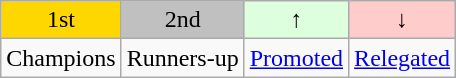<table class="wikitable" style="text-align:center">
<tr>
<td bgcolor=gold>1st</td>
<td bgcolor=silver>2nd</td>
<td bgcolor="#DDFFDD">↑</td>
<td bgcolor="#FFCCCC">↓</td>
</tr>
<tr>
<td>Champions</td>
<td>Runners-up</td>
<td><a href='#'>Promoted</a></td>
<td><a href='#'>Relegated</a></td>
</tr>
</table>
